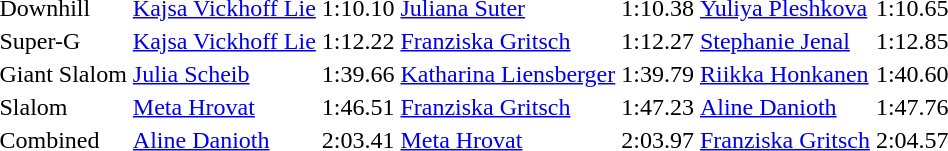<table>
<tr>
<td>Downhill</td>
<td><a href='#'>Kajsa Vickhoff Lie</a><br></td>
<td>1:10.10</td>
<td><a href='#'>Juliana Suter</a><br></td>
<td>1:10.38</td>
<td><a href='#'>Yuliya Pleshkova</a><br></td>
<td>1:10.65</td>
</tr>
<tr>
<td>Super-G</td>
<td><a href='#'>Kajsa Vickhoff Lie</a><br></td>
<td>1:12.22</td>
<td><a href='#'>Franziska Gritsch</a><br></td>
<td>1:12.27</td>
<td><a href='#'>Stephanie Jenal</a><br></td>
<td>1:12.85</td>
</tr>
<tr>
<td>Giant Slalom</td>
<td><a href='#'>Julia Scheib</a><br></td>
<td>1:39.66</td>
<td><a href='#'>Katharina Liensberger</a><br></td>
<td>1:39.79</td>
<td><a href='#'>Riikka Honkanen</a><br></td>
<td>1:40.60</td>
</tr>
<tr>
<td>Slalom</td>
<td><a href='#'>Meta Hrovat</a><br></td>
<td>1:46.51</td>
<td><a href='#'>Franziska Gritsch</a><br></td>
<td>1:47.23</td>
<td><a href='#'>Aline Danioth</a><br></td>
<td>1:47.76</td>
</tr>
<tr>
<td>Combined</td>
<td><a href='#'>Aline Danioth</a><br></td>
<td>2:03.41</td>
<td><a href='#'>Meta Hrovat</a><br></td>
<td>2:03.97</td>
<td><a href='#'>Franziska Gritsch</a><br></td>
<td>2:04.57</td>
</tr>
</table>
